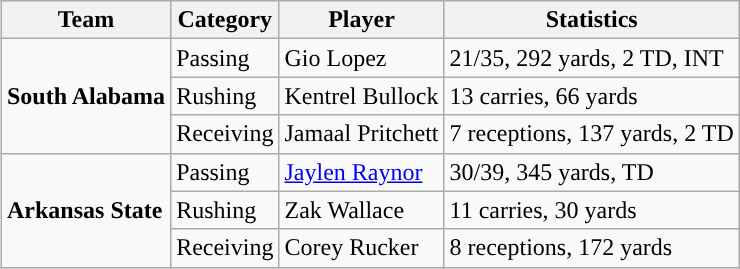<table class="wikitable" style="float: right;">
<tr>
<th>Team</th>
<th>Category</th>
<th>Player</th>
<th>Statistics</th>
</tr>
<tr>
<td rowspan=3><strong>South Alabama</strong></td>
<td>Passing</td>
<td>Gio Lopez</td>
<td>21/35, 292 yards, 2 TD, INT</td>
</tr>
<tr>
<td>Rushing</td>
<td>Kentrel Bullock</td>
<td>13 carries, 66 yards</td>
</tr>
<tr>
<td>Receiving</td>
<td>Jamaal Pritchett</td>
<td>7 receptions, 137 yards, 2 TD</td>
</tr>
<tr>
<td rowspan=3><strong>Arkansas State</strong></td>
<td>Passing</td>
<td><a href='#'>Jaylen Raynor</a></td>
<td>30/39, 345 yards, TD</td>
</tr>
<tr>
<td>Rushing</td>
<td>Zak Wallace</td>
<td>11 carries, 30 yards</td>
</tr>
<tr>
<td>Receiving</td>
<td>Corey Rucker</td>
<td>8 receptions, 172 yards</td>
</tr>
</table>
